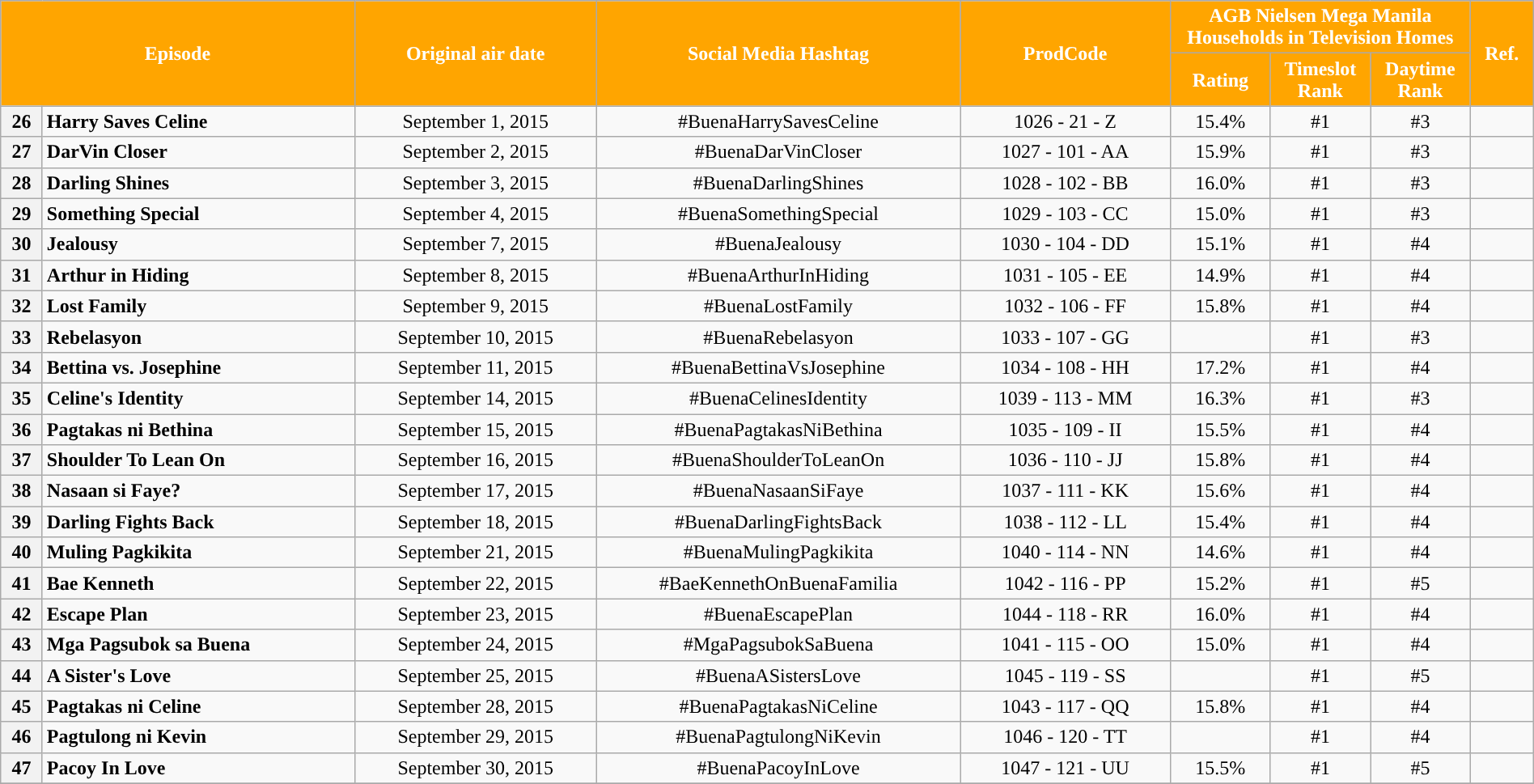<table class="wikitable" style="text-align:center; font-size:100%; line-height:18px;"  width="100%">
<tr>
<th colspan="2" rowspan="2" style="background-color:#FFA500; color:#ffffff;">Episode</th>
<th style="background:#FFA500; color:white" rowspan="2">Original air date</th>
<th style="background:#FFA500; color:white" rowspan="2">Social Media Hashtag</th>
<th style="background-color:#FFA500; color:#ffffff;" rowspan="2">ProdCode</th>
<th style="background-color:#FFA500; color:#ffffff;" colspan="3">AGB Nielsen Mega Manila Households in Television Homes</th>
<th rowspan="2" style="background:#FFA500; color:white">Ref.</th>
</tr>
<tr style="text-align: center style=">
<th style="background-color:#FFA500; width:75px; color:#ffffff;">Rating</th>
<th style="background-color:#FFA500; width:75px; color:#ffffff;">Timeslot Rank</th>
<th style="background-color:#FFA500; width:75px; color:#ffffff;">Daytime Rank</th>
</tr>
<tr>
<th>26</th>
<td style="text-align: left;"><strong>Harry Saves Celine</strong></td>
<td>September 1, 2015</td>
<td>#BuenaHarrySavesCeline</td>
<td>1026 - 21 - Z</td>
<td>15.4%</td>
<td>#1</td>
<td>#3</td>
<td></td>
</tr>
<tr>
<th>27</th>
<td style="text-align: left;"><strong>DarVin Closer</strong></td>
<td>September 2, 2015</td>
<td>#BuenaDarVinCloser</td>
<td>1027 - 101 - AA</td>
<td>15.9%</td>
<td>#1</td>
<td>#3</td>
<td></td>
</tr>
<tr>
<th>28</th>
<td style="text-align: left;"><strong>Darling Shines</strong></td>
<td>September 3, 2015</td>
<td>#BuenaDarlingShines</td>
<td>1028 - 102 - BB</td>
<td>16.0%</td>
<td>#1</td>
<td>#3</td>
<td></td>
</tr>
<tr>
<th>29</th>
<td style="text-align: left;"><strong>Something Special</strong></td>
<td>September 4, 2015</td>
<td>#BuenaSomethingSpecial</td>
<td>1029 - 103 - CC</td>
<td>15.0%</td>
<td>#1</td>
<td>#3</td>
<td></td>
</tr>
<tr>
<th>30</th>
<td style="text-align: left;"><strong>Jealousy</strong></td>
<td>September 7, 2015</td>
<td>#BuenaJealousy</td>
<td>1030 - 104 - DD</td>
<td>15.1%</td>
<td>#1</td>
<td>#4</td>
<td></td>
</tr>
<tr>
<th>31</th>
<td style="text-align: left;"><strong>Arthur in Hiding</strong></td>
<td>September 8, 2015</td>
<td>#BuenaArthurInHiding</td>
<td>1031 - 105 - EE</td>
<td>14.9%</td>
<td>#1</td>
<td>#4</td>
<td></td>
</tr>
<tr>
<th>32</th>
<td style="text-align: left;"><strong>Lost Family</strong></td>
<td>September 9, 2015</td>
<td>#BuenaLostFamily</td>
<td>1032 - 106 - FF</td>
<td>15.8%</td>
<td>#1</td>
<td>#4</td>
<td></td>
</tr>
<tr>
<th>33</th>
<td style="text-align: left;"><strong>Rebelasyon</strong></td>
<td>September 10, 2015</td>
<td>#BuenaRebelasyon</td>
<td>1033 - 107 - GG</td>
<td></td>
<td>#1</td>
<td>#3</td>
<td></td>
</tr>
<tr>
<th>34</th>
<td style="text-align: left;"><strong>Bettina vs. Josephine</strong></td>
<td>September 11, 2015</td>
<td>#BuenaBettinaVsJosephine</td>
<td>1034 - 108 - HH</td>
<td>17.2%</td>
<td>#1</td>
<td>#4</td>
<td></td>
</tr>
<tr>
<th>35</th>
<td style="text-align: left;"><strong>Celine's Identity</strong></td>
<td>September 14, 2015</td>
<td>#BuenaCelinesIdentity</td>
<td>1039 - 113 - MM</td>
<td>16.3%</td>
<td>#1</td>
<td>#3</td>
<td></td>
</tr>
<tr>
<th>36</th>
<td style="text-align: left;"><strong>Pagtakas ni Bethina</strong></td>
<td>September 15, 2015</td>
<td>#BuenaPagtakasNiBethina</td>
<td>1035 - 109 - II</td>
<td>15.5%</td>
<td>#1</td>
<td>#4</td>
<td></td>
</tr>
<tr>
<th>37</th>
<td style="text-align: left;"><strong>Shoulder To Lean On</strong></td>
<td>September 16, 2015</td>
<td>#BuenaShoulderToLeanOn</td>
<td>1036 - 110 - JJ</td>
<td>15.8%</td>
<td>#1</td>
<td>#4</td>
<td></td>
</tr>
<tr>
<th>38</th>
<td style="text-align: left;"><strong>Nasaan si Faye?</strong></td>
<td>September 17, 2015</td>
<td>#BuenaNasaanSiFaye</td>
<td>1037 - 111 - KK</td>
<td>15.6%</td>
<td>#1</td>
<td>#4</td>
<td></td>
</tr>
<tr>
<th>39</th>
<td style="text-align: left;"><strong>Darling Fights Back</strong></td>
<td>September 18, 2015</td>
<td>#BuenaDarlingFightsBack</td>
<td>1038 - 112 - LL</td>
<td>15.4%</td>
<td>#1</td>
<td>#4</td>
<td></td>
</tr>
<tr>
<th>40</th>
<td style="text-align: left;"><strong>Muling Pagkikita</strong></td>
<td>September 21, 2015</td>
<td>#BuenaMulingPagkikita</td>
<td>1040 - 114 - NN</td>
<td>14.6%</td>
<td>#1</td>
<td>#4</td>
<td></td>
</tr>
<tr>
<th>41</th>
<td style="text-align: left;"><strong>Bae Kenneth</strong></td>
<td>September 22, 2015</td>
<td>#BaeKennethOnBuenaFamilia</td>
<td>1042 - 116 - PP</td>
<td>15.2%</td>
<td>#1</td>
<td>#5</td>
<td></td>
</tr>
<tr>
<th>42</th>
<td style="text-align: left;"><strong>Escape Plan</strong></td>
<td>September 23, 2015</td>
<td>#BuenaEscapePlan</td>
<td>1044 - 118 - RR</td>
<td>16.0%</td>
<td>#1</td>
<td>#4</td>
<td></td>
</tr>
<tr>
<th>43</th>
<td style="text-align: left;"><strong>Mga Pagsubok sa Buena</strong></td>
<td>September 24, 2015</td>
<td>#MgaPagsubokSaBuena</td>
<td>1041 - 115 - OO</td>
<td>15.0%</td>
<td>#1</td>
<td>#4</td>
<td></td>
</tr>
<tr>
<th>44</th>
<td style="text-align: left;"><strong>A Sister's Love</strong></td>
<td>September 25, 2015</td>
<td>#BuenaASistersLove</td>
<td>1045 - 119 - SS</td>
<td></td>
<td>#1</td>
<td>#5</td>
<td></td>
</tr>
<tr>
<th>45</th>
<td style="text-align: left;"><strong>Pagtakas ni Celine</strong></td>
<td>September 28, 2015</td>
<td>#BuenaPagtakasNiCeline</td>
<td>1043 - 117 - QQ</td>
<td>15.8%</td>
<td>#1</td>
<td>#4</td>
<td></td>
</tr>
<tr>
<th>46</th>
<td style="text-align: left;"><strong>Pagtulong ni Kevin</strong></td>
<td>September 29, 2015</td>
<td>#BuenaPagtulongNiKevin</td>
<td>1046 - 120 - TT</td>
<td></td>
<td>#1</td>
<td>#4</td>
<td></td>
</tr>
<tr>
<th>47</th>
<td style="text-align: left;"><strong>Pacoy In Love</strong></td>
<td>September 30, 2015</td>
<td>#BuenaPacoyInLove</td>
<td>1047 - 121 - UU</td>
<td>15.5%</td>
<td>#1</td>
<td>#5</td>
<td></td>
</tr>
<tr>
</tr>
</table>
